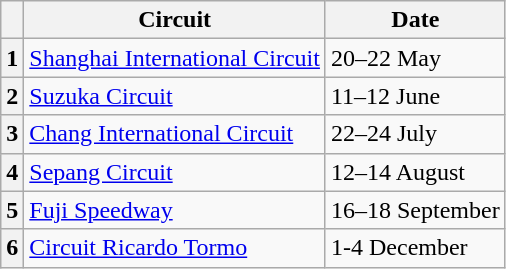<table class="wikitable">
<tr>
<th></th>
<th>Circuit</th>
<th>Date</th>
</tr>
<tr>
<th>1</th>
<td> <a href='#'>Shanghai International Circuit</a></td>
<td>20–22 May</td>
</tr>
<tr>
<th>2</th>
<td> <a href='#'>Suzuka Circuit</a></td>
<td>11–12 June</td>
</tr>
<tr>
<th>3</th>
<td> <a href='#'>Chang International Circuit</a></td>
<td>22–24 July</td>
</tr>
<tr>
<th>4</th>
<td> <a href='#'>Sepang Circuit</a></td>
<td>12–14 August</td>
</tr>
<tr>
<th>5</th>
<td> <a href='#'>Fuji Speedway</a></td>
<td>16–18 September</td>
</tr>
<tr>
<th>6</th>
<td> <a href='#'>Circuit Ricardo Tormo</a></td>
<td>1-4 December</td>
</tr>
</table>
